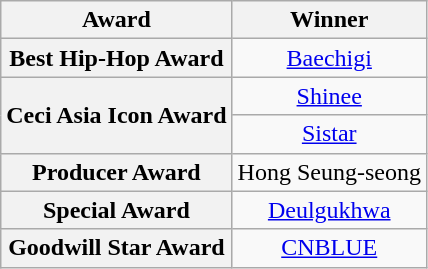<table class="wikitable sortable plainrowheaders" style="text-align:center">
<tr>
<th scope="col">Award</th>
<th scope="col">Winner</th>
</tr>
<tr>
<th scope="row">Best Hip-Hop Award</th>
<td><a href='#'>Baechigi</a></td>
</tr>
<tr>
<th scope="row" rowspan="2">Ceci Asia Icon Award</th>
<td><a href='#'>Shinee</a></td>
</tr>
<tr>
<td><a href='#'>Sistar</a></td>
</tr>
<tr>
<th scope="row">Producer Award</th>
<td>Hong Seung-seong</td>
</tr>
<tr>
<th scope="row">Special Award</th>
<td><a href='#'>Deulgukhwa</a></td>
</tr>
<tr>
<th scope="row">Goodwill Star Award</th>
<td><a href='#'>CNBLUE</a></td>
</tr>
</table>
